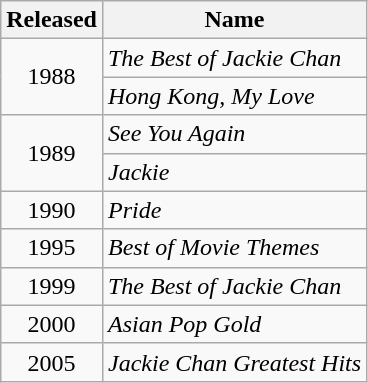<table class="wikitable">
<tr>
<th><strong>Released</strong></th>
<th><strong>Name</strong></th>
</tr>
<tr>
<td rowspan="2" style="text-align:center;">1988</td>
<td><em>The Best of Jackie Chan</em></td>
</tr>
<tr>
<td><em>Hong Kong, My Love</em></td>
</tr>
<tr>
<td rowspan="2" style="text-align:center;">1989</td>
<td><em>See You Again</em></td>
</tr>
<tr>
<td><em>Jackie</em></td>
</tr>
<tr>
<td style="text-align:center;">1990</td>
<td><em>Pride</em></td>
</tr>
<tr>
<td style="text-align:center;">1995</td>
<td><em>Best of Movie Themes</em></td>
</tr>
<tr>
<td style="text-align:center;">1999</td>
<td><em>The Best of Jackie Chan</em></td>
</tr>
<tr>
<td style="text-align:center;">2000</td>
<td><em>Asian Pop Gold</em></td>
</tr>
<tr>
<td style="text-align:center;">2005</td>
<td><em>Jackie Chan Greatest Hits</em></td>
</tr>
</table>
